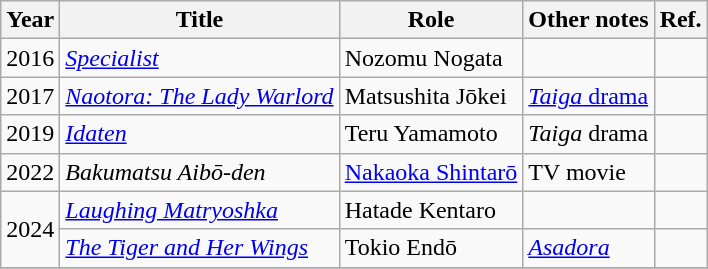<table class="wikitable">
<tr>
<th>Year</th>
<th>Title</th>
<th>Role</th>
<th>Other notes</th>
<th>Ref.</th>
</tr>
<tr>
<td>2016</td>
<td><em><a href='#'>Specialist</a></em></td>
<td>Nozomu Nogata</td>
<td></td>
<td></td>
</tr>
<tr>
<td>2017</td>
<td><em><a href='#'>Naotora: The Lady Warlord</a></em></td>
<td>Matsushita Jōkei</td>
<td><a href='#'><em>Taiga</em> drama</a></td>
<td></td>
</tr>
<tr>
<td>2019</td>
<td><em><a href='#'>Idaten</a></em></td>
<td>Teru Yamamoto</td>
<td><em>Taiga</em> drama</td>
<td></td>
</tr>
<tr>
<td>2022</td>
<td><em>Bakumatsu Aibō-den</em></td>
<td><a href='#'>Nakaoka Shintarō</a></td>
<td>TV movie</td>
<td></td>
</tr>
<tr>
<td rowspan="2">2024</td>
<td><em><a href='#'>Laughing Matryoshka</a></em></td>
<td>Hatade Kentaro</td>
<td></td>
<td></td>
</tr>
<tr>
<td><em><a href='#'>The Tiger and Her Wings</a></em></td>
<td>Tokio Endō</td>
<td><em><a href='#'>Asadora</a></em></td>
<td></td>
</tr>
<tr>
</tr>
</table>
